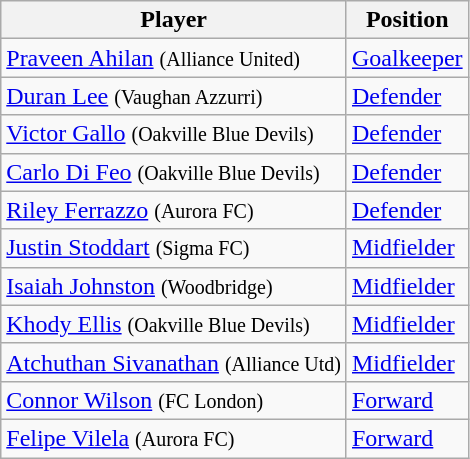<table class="wikitable">
<tr>
<th>Player</th>
<th>Position</th>
</tr>
<tr>
<td>  <a href='#'>Praveen Ahilan</a> <small>(Alliance United)</small></td>
<td><a href='#'>Goalkeeper</a></td>
</tr>
<tr>
<td>  <a href='#'>Duran Lee</a> <small>(Vaughan Azzurri)</small></td>
<td><a href='#'>Defender</a></td>
</tr>
<tr>
<td>  <a href='#'>Victor Gallo</a> <small>(Oakville Blue Devils)</small></td>
<td><a href='#'>Defender</a></td>
</tr>
<tr>
<td>  <a href='#'>Carlo Di Feo</a> <small>(Oakville Blue Devils)</small></td>
<td><a href='#'>Defender</a></td>
</tr>
<tr>
<td>  <a href='#'>Riley Ferrazzo</a> <small>(Aurora FC)</small></td>
<td><a href='#'>Defender</a></td>
</tr>
<tr>
<td>  <a href='#'>Justin Stoddart</a> <small>(Sigma FC)</small></td>
<td><a href='#'>Midfielder</a></td>
</tr>
<tr>
<td>  <a href='#'>Isaiah Johnston</a> <small>(Woodbridge)</small></td>
<td><a href='#'>Midfielder</a></td>
</tr>
<tr>
<td>  <a href='#'>Khody Ellis</a> <small>(Oakville Blue Devils)</small></td>
<td><a href='#'>Midfielder</a></td>
</tr>
<tr>
<td>  <a href='#'>Atchuthan Sivanathan</a> <small>(Alliance Utd)</small></td>
<td><a href='#'>Midfielder</a></td>
</tr>
<tr>
<td>  <a href='#'>Connor Wilson</a> <small>(FC London)</small></td>
<td><a href='#'>Forward</a></td>
</tr>
<tr>
<td>  <a href='#'>Felipe Vilela</a> <small>(Aurora FC)</small></td>
<td><a href='#'>Forward</a></td>
</tr>
</table>
